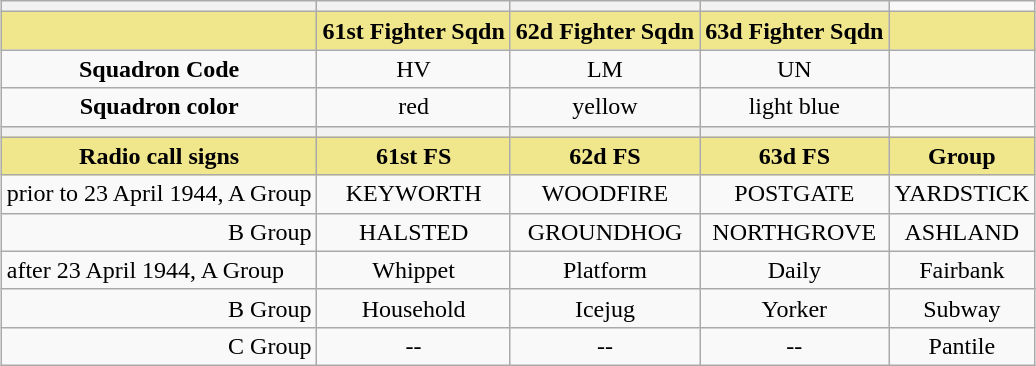<table style="margin:auto;"  class="wikitable">
<tr>
<th></th>
<th></th>
<th></th>
<th></th>
</tr>
<tr style="background: khaki">
<td align=center></td>
<td align=center><strong>61st Fighter Sqdn</strong></td>
<td align=center><strong>62d Fighter Sqdn</strong></td>
<td align=center><strong>63d Fighter Sqdn</strong></td>
<td align=center></td>
</tr>
<tr>
<td align=center><strong>Squadron Code</strong></td>
<td align=center>HV</td>
<td align=center>LM</td>
<td align=center>UN</td>
<td></td>
</tr>
<tr>
<td align=center><strong>Squadron color</strong></td>
<td align=center>red</td>
<td align=center>yellow</td>
<td align=center>light blue</td>
<td></td>
</tr>
<tr>
<th></th>
<th></th>
<th></th>
<th></th>
</tr>
<tr style="background: khaki">
<td align=center><strong>Radio call signs</strong></td>
<td align=center><strong>61st FS</strong></td>
<td align=center><strong>62d FS</strong></td>
<td align=center><strong>63d FS</strong></td>
<td align=center><strong>Group</strong></td>
</tr>
<tr>
<td>prior to 23 April 1944, A Group</td>
<td align=center>KEYWORTH</td>
<td align=center>WOODFIRE</td>
<td align=center>POSTGATE</td>
<td align=center>YARDSTICK</td>
</tr>
<tr>
<td align=right>B Group</td>
<td align=center>HALSTED</td>
<td align=center>GROUNDHOG</td>
<td align=center>NORTHGROVE</td>
<td align=center>ASHLAND</td>
</tr>
<tr>
<td>after 23 April 1944, A Group</td>
<td align=center>Whippet</td>
<td align=center>Platform</td>
<td align=center>Daily</td>
<td align=center>Fairbank</td>
</tr>
<tr>
<td align=right>B Group</td>
<td align=center>Household</td>
<td align=center>Icejug</td>
<td align=center>Yorker</td>
<td align=center>Subway</td>
</tr>
<tr>
<td align=right>C Group</td>
<td align=center>--</td>
<td align=center>--</td>
<td align=center>--</td>
<td align=center>Pantile</td>
</tr>
</table>
